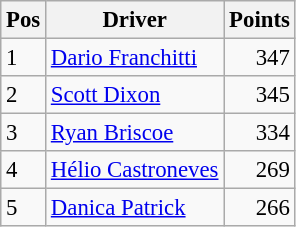<table class="wikitable" style="font-size: 95%;">
<tr>
<th>Pos</th>
<th>Driver</th>
<th>Points</th>
</tr>
<tr>
<td>1</td>
<td> <a href='#'>Dario Franchitti</a></td>
<td align="right">347</td>
</tr>
<tr>
<td>2</td>
<td> <a href='#'>Scott Dixon</a></td>
<td align="right">345</td>
</tr>
<tr>
<td>3</td>
<td> <a href='#'>Ryan Briscoe</a></td>
<td align="right">334</td>
</tr>
<tr>
<td>4</td>
<td> <a href='#'>Hélio Castroneves</a></td>
<td align="right">269</td>
</tr>
<tr>
<td>5</td>
<td> <a href='#'>Danica Patrick</a></td>
<td align="right">266</td>
</tr>
</table>
